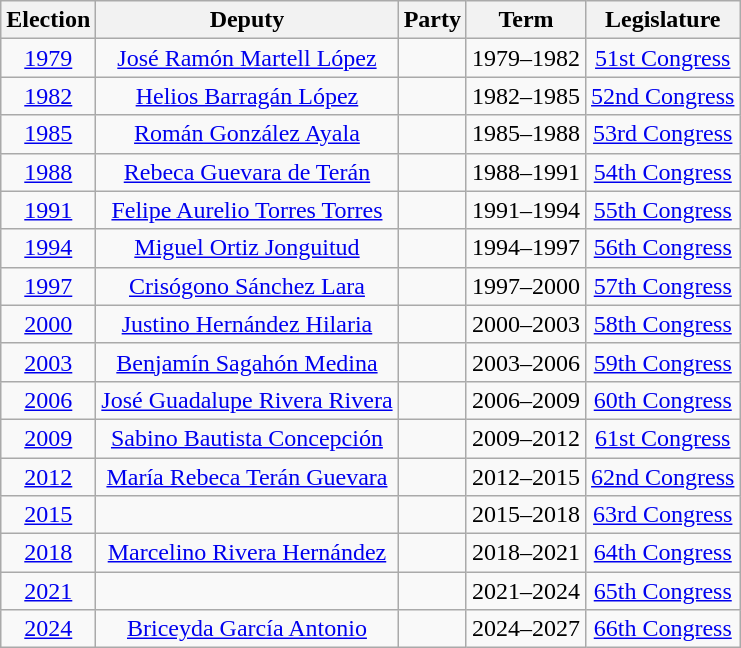<table class="wikitable sortable" style="text-align: center">
<tr>
<th>Election</th>
<th class="unsortable">Deputy</th>
<th class="unsortable">Party</th>
<th class="unsortable">Term</th>
<th class="unsortable">Legislature</th>
</tr>
<tr>
<td><a href='#'>1979</a></td>
<td><a href='#'>José Ramón Martell López</a></td>
<td></td>
<td>1979–1982</td>
<td><a href='#'>51st Congress</a></td>
</tr>
<tr>
<td><a href='#'>1982</a></td>
<td><a href='#'>Helios Barragán López</a></td>
<td></td>
<td>1982–1985</td>
<td><a href='#'>52nd Congress</a></td>
</tr>
<tr>
<td><a href='#'>1985</a></td>
<td><a href='#'>Román González Ayala</a></td>
<td></td>
<td>1985–1988</td>
<td><a href='#'>53rd Congress</a></td>
</tr>
<tr>
<td><a href='#'>1988</a></td>
<td><a href='#'>Rebeca Guevara de Terán</a></td>
<td></td>
<td>1988–1991</td>
<td><a href='#'>54th Congress</a></td>
</tr>
<tr>
<td><a href='#'>1991</a></td>
<td><a href='#'>Felipe Aurelio Torres Torres</a></td>
<td></td>
<td>1991–1994</td>
<td><a href='#'>55th Congress</a></td>
</tr>
<tr>
<td><a href='#'>1994</a></td>
<td><a href='#'>Miguel Ortiz Jonguitud</a></td>
<td></td>
<td>1994–1997</td>
<td><a href='#'>56th Congress</a></td>
</tr>
<tr>
<td><a href='#'>1997</a></td>
<td><a href='#'>Crisógono Sánchez Lara</a></td>
<td></td>
<td>1997–2000</td>
<td><a href='#'>57th Congress</a></td>
</tr>
<tr>
<td><a href='#'>2000</a></td>
<td><a href='#'>Justino Hernández Hilaria</a></td>
<td></td>
<td>2000–2003</td>
<td><a href='#'>58th Congress</a></td>
</tr>
<tr>
<td><a href='#'>2003</a></td>
<td><a href='#'>Benjamín Sagahón Medina</a></td>
<td> </td>
<td>2003–2006</td>
<td><a href='#'>59th Congress</a></td>
</tr>
<tr>
<td><a href='#'>2006</a></td>
<td><a href='#'>José Guadalupe Rivera Rivera</a></td>
<td></td>
<td>2006–2009</td>
<td><a href='#'>60th Congress</a></td>
</tr>
<tr>
<td><a href='#'>2009</a></td>
<td><a href='#'>Sabino Bautista Concepción</a></td>
<td></td>
<td>2009–2012</td>
<td><a href='#'>61st Congress</a></td>
</tr>
<tr>
<td><a href='#'>2012</a></td>
<td><a href='#'>María Rebeca Terán Guevara</a></td>
<td></td>
<td>2012–2015</td>
<td><a href='#'>62nd Congress</a></td>
</tr>
<tr>
<td><a href='#'>2015</a></td>
<td></td>
<td></td>
<td>2015–2018</td>
<td><a href='#'>63rd Congress</a></td>
</tr>
<tr>
<td><a href='#'>2018</a></td>
<td><a href='#'>Marcelino Rivera Hernández</a></td>
<td></td>
<td>2018–2021</td>
<td><a href='#'>64th Congress</a></td>
</tr>
<tr>
<td><a href='#'>2021</a></td>
<td></td>
<td></td>
<td>2021–2024</td>
<td><a href='#'>65th Congress</a></td>
</tr>
<tr>
<td><a href='#'>2024</a></td>
<td><a href='#'>Briceyda García Antonio</a></td>
<td></td>
<td>2024–2027</td>
<td><a href='#'>66th Congress</a></td>
</tr>
</table>
